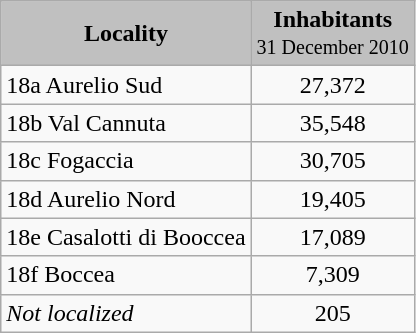<table class="wikitable sortable">
<tr bgcolor="#C0C0C0">
<td align="center"><strong>Locality</strong><br></td>
<td align="center"><strong>Inhabitants</strong><br><small>31 December 2010</small></td>
</tr>
<tr>
<td>18a Aurelio Sud<br></td>
<td align="center">27,372</td>
</tr>
<tr>
<td>18b Val Cannuta<br></td>
<td align="center">35,548</td>
</tr>
<tr>
<td>18c Fogaccia<br></td>
<td align="center">30,705</td>
</tr>
<tr>
<td>18d Aurelio Nord<br></td>
<td align="center">19,405</td>
</tr>
<tr>
<td>18e Casalotti di Booccea<br></td>
<td align="center">17,089</td>
</tr>
<tr>
<td>18f Boccea<br></td>
<td align="center">7,309</td>
</tr>
<tr>
<td><em>Not localized</em><br></td>
<td align="center">205</td>
</tr>
</table>
